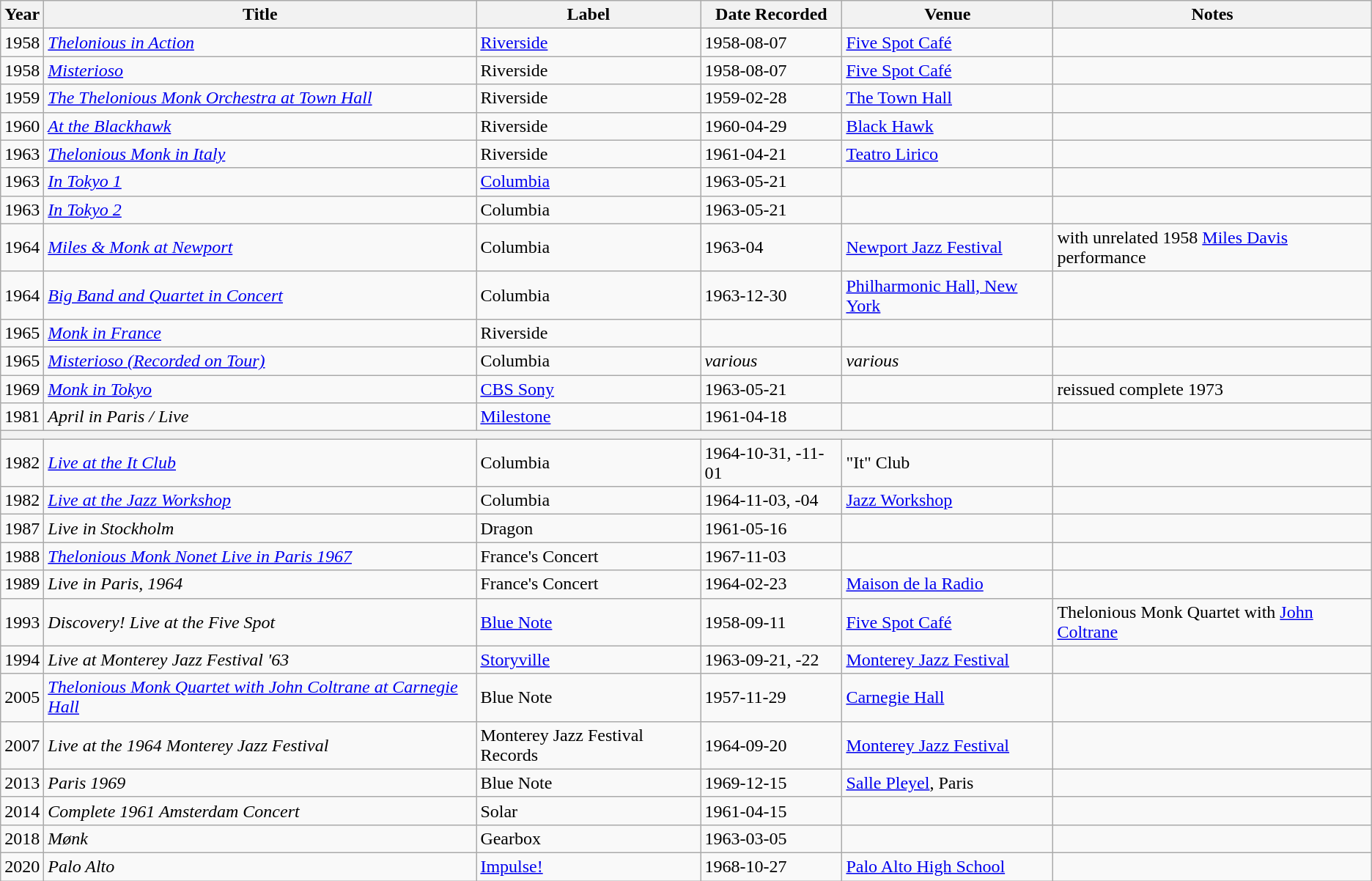<table class="wikitable">
<tr>
<th>Year</th>
<th>Title</th>
<th>Label</th>
<th>Date Recorded</th>
<th>Venue</th>
<th>Notes</th>
</tr>
<tr>
<td>1958</td>
<td><em><a href='#'>Thelonious in Action</a></em></td>
<td><a href='#'>Riverside</a></td>
<td>1958-08-07</td>
<td><a href='#'>Five Spot Café</a></td>
<td></td>
</tr>
<tr>
<td>1958</td>
<td><a href='#'><em>Misterioso</em></a></td>
<td>Riverside</td>
<td>1958-08-07</td>
<td><a href='#'>Five Spot Café</a></td>
<td></td>
</tr>
<tr>
<td>1959</td>
<td><em><a href='#'>The Thelonious Monk Orchestra at Town Hall</a></em></td>
<td>Riverside</td>
<td>1959-02-28</td>
<td><a href='#'>The Town Hall</a></td>
<td></td>
</tr>
<tr>
<td>1960</td>
<td><em><a href='#'>At the Blackhawk</a></em></td>
<td>Riverside</td>
<td>1960-04-29</td>
<td><a href='#'>Black Hawk</a></td>
<td></td>
</tr>
<tr>
<td>1963</td>
<td><em><a href='#'>Thelonious Monk in Italy</a></em></td>
<td>Riverside</td>
<td>1961-04-21</td>
<td><a href='#'>Teatro Lirico</a></td>
<td></td>
</tr>
<tr>
<td>1963</td>
<td><a href='#'><em>In Tokyo 1</em></a></td>
<td><a href='#'>Columbia</a></td>
<td>1963-05-21</td>
<td></td>
<td></td>
</tr>
<tr>
<td>1963</td>
<td><a href='#'><em>In Tokyo 2</em></a></td>
<td>Columbia</td>
<td>1963-05-21</td>
<td></td>
<td></td>
</tr>
<tr>
<td>1964</td>
<td><em><a href='#'>Miles & Monk at Newport</a></em></td>
<td>Columbia</td>
<td>1963-04</td>
<td><a href='#'>Newport Jazz Festival</a></td>
<td>with unrelated 1958 <a href='#'>Miles Davis</a> performance</td>
</tr>
<tr>
<td>1964</td>
<td><em><a href='#'>Big Band and Quartet in Concert</a></em></td>
<td>Columbia</td>
<td>1963-12-30</td>
<td><a href='#'>Philharmonic Hall, New York</a></td>
<td></td>
</tr>
<tr>
<td>1965</td>
<td><em><a href='#'>Monk in France</a></em></td>
<td>Riverside</td>
<td></td>
<td></td>
<td></td>
</tr>
<tr>
<td>1965</td>
<td><em><a href='#'>Misterioso (Recorded on Tour)</a></em></td>
<td>Columbia</td>
<td><em>various</em></td>
<td><em>various</em></td>
<td></td>
</tr>
<tr>
<td>1969</td>
<td><em><a href='#'>Monk in Tokyo</a></em></td>
<td><a href='#'>CBS Sony</a></td>
<td>1963-05-21</td>
<td></td>
<td>reissued complete 1973</td>
</tr>
<tr>
<td>1981</td>
<td><em>April in Paris / Live</em></td>
<td><a href='#'>Milestone</a></td>
<td>1961-04-18</td>
<td></td>
<td></td>
</tr>
<tr>
<th colspan="6"></th>
</tr>
<tr>
<td>1982</td>
<td><em><a href='#'>Live at the It Club</a></em></td>
<td>Columbia</td>
<td>1964-10-31, -11-01</td>
<td>"It" Club</td>
<td></td>
</tr>
<tr>
<td>1982</td>
<td><em><a href='#'>Live at the Jazz Workshop</a></em></td>
<td>Columbia</td>
<td>1964-11-03, -04</td>
<td><a href='#'>Jazz Workshop</a></td>
<td></td>
</tr>
<tr>
<td>1987</td>
<td><em>Live in Stockholm</em></td>
<td>Dragon</td>
<td>1961-05-16</td>
<td></td>
<td></td>
</tr>
<tr>
<td>1988</td>
<td><em><a href='#'>Thelonious Monk Nonet Live in Paris 1967</a></em></td>
<td>France's Concert</td>
<td>1967-11-03</td>
<td></td>
<td></td>
</tr>
<tr>
<td>1989</td>
<td><em>Live in Paris, 1964</em></td>
<td>France's Concert</td>
<td>1964-02-23</td>
<td><a href='#'>Maison de la Radio</a></td>
<td></td>
</tr>
<tr>
<td>1993</td>
<td><em>Discovery! Live at the Five Spot</em></td>
<td><a href='#'>Blue Note</a></td>
<td>1958-09-11</td>
<td><a href='#'>Five Spot Café</a></td>
<td>Thelonious Monk Quartet with <a href='#'>John Coltrane</a></td>
</tr>
<tr>
<td>1994</td>
<td><em>Live at Monterey Jazz Festival '63</em></td>
<td><a href='#'>Storyville</a></td>
<td>1963-09-21, -22</td>
<td><a href='#'>Monterey Jazz Festival</a></td>
<td></td>
</tr>
<tr>
<td>2005</td>
<td><em><a href='#'>Thelonious Monk Quartet with John Coltrane at Carnegie Hall</a></em></td>
<td>Blue Note</td>
<td>1957-11-29</td>
<td><a href='#'>Carnegie Hall</a></td>
<td></td>
</tr>
<tr>
<td>2007</td>
<td><em>Live at the 1964 Monterey Jazz Festival</em></td>
<td>Monterey Jazz Festival Records</td>
<td>1964-09-20</td>
<td><a href='#'>Monterey Jazz Festival</a></td>
<td></td>
</tr>
<tr>
<td>2013</td>
<td><em>Paris 1969</em></td>
<td>Blue Note</td>
<td>1969-12-15</td>
<td><a href='#'>Salle Pleyel</a>, Paris</td>
<td></td>
</tr>
<tr>
<td>2014</td>
<td><em>Complete 1961 Amsterdam Concert</em></td>
<td>Solar</td>
<td>1961-04-15</td>
<td></td>
<td></td>
</tr>
<tr>
<td>2018</td>
<td><em>Mønk</em></td>
<td>Gearbox</td>
<td>1963-03-05</td>
<td></td>
<td></td>
</tr>
<tr>
<td>2020</td>
<td><em>Palo Alto</em></td>
<td><a href='#'>Impulse!</a></td>
<td>1968-10-27</td>
<td><a href='#'>Palo Alto High School</a></td>
<td></td>
</tr>
</table>
